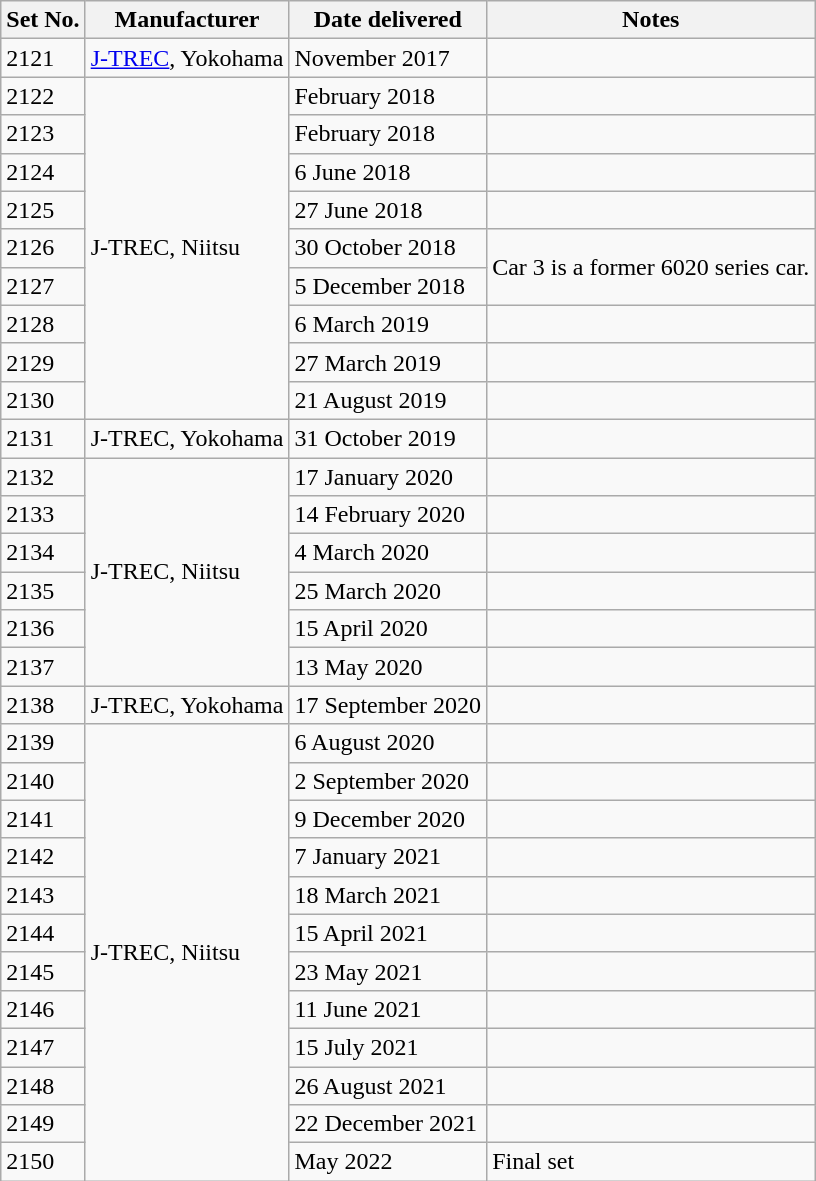<table class="wikitable mw-collapsible mw-collapsed">
<tr>
<th>Set No.</th>
<th>Manufacturer</th>
<th>Date delivered</th>
<th>Notes</th>
</tr>
<tr>
<td>2121</td>
<td><a href='#'>J-TREC</a>, Yokohama</td>
<td>November 2017</td>
<td></td>
</tr>
<tr>
<td>2122</td>
<td rowspan="9">J-TREC, Niitsu</td>
<td>February 2018</td>
<td></td>
</tr>
<tr>
<td>2123</td>
<td>February 2018</td>
<td></td>
</tr>
<tr>
<td>2124</td>
<td>6 June 2018</td>
<td></td>
</tr>
<tr>
<td>2125</td>
<td>27 June 2018</td>
<td></td>
</tr>
<tr>
<td>2126</td>
<td>30 October 2018</td>
<td rowspan="2">Car 3 is a former 6020 series car.</td>
</tr>
<tr>
<td>2127</td>
<td>5 December 2018</td>
</tr>
<tr>
<td>2128</td>
<td>6 March 2019</td>
<td></td>
</tr>
<tr>
<td>2129</td>
<td>27 March 2019</td>
<td></td>
</tr>
<tr>
<td>2130</td>
<td>21 August 2019</td>
<td></td>
</tr>
<tr>
<td>2131</td>
<td>J-TREC, Yokohama</td>
<td>31 October 2019</td>
<td></td>
</tr>
<tr>
<td>2132</td>
<td rowspan="6">J-TREC, Niitsu</td>
<td>17 January 2020</td>
<td></td>
</tr>
<tr>
<td>2133</td>
<td>14 February 2020</td>
<td></td>
</tr>
<tr>
<td>2134</td>
<td>4 March 2020</td>
<td></td>
</tr>
<tr>
<td>2135</td>
<td>25 March 2020</td>
<td></td>
</tr>
<tr>
<td>2136</td>
<td>15 April 2020</td>
<td></td>
</tr>
<tr>
<td>2137</td>
<td>13 May 2020</td>
<td></td>
</tr>
<tr>
<td>2138</td>
<td>J-TREC, Yokohama</td>
<td>17 September 2020</td>
<td></td>
</tr>
<tr>
<td>2139</td>
<td rowspan="12">J-TREC, Niitsu</td>
<td>6 August 2020</td>
<td></td>
</tr>
<tr>
<td>2140</td>
<td>2 September 2020</td>
<td></td>
</tr>
<tr>
<td>2141</td>
<td>9 December 2020</td>
<td></td>
</tr>
<tr>
<td>2142</td>
<td>7 January 2021</td>
<td></td>
</tr>
<tr>
<td>2143</td>
<td>18 March 2021</td>
<td></td>
</tr>
<tr>
<td>2144</td>
<td>15 April 2021</td>
<td></td>
</tr>
<tr>
<td>2145</td>
<td>23 May 2021</td>
<td></td>
</tr>
<tr>
<td>2146</td>
<td>11 June 2021</td>
<td></td>
</tr>
<tr>
<td>2147</td>
<td>15 July 2021</td>
<td></td>
</tr>
<tr>
<td>2148</td>
<td>26 August 2021</td>
<td></td>
</tr>
<tr>
<td>2149</td>
<td>22 December 2021</td>
</tr>
<tr>
<td>2150</td>
<td>May 2022</td>
<td>Final set</td>
</tr>
</table>
